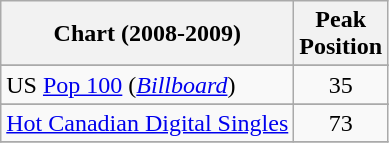<table class="wikitable">
<tr>
<th align="left">Chart (2008-2009)</th>
<th align="left">Peak<br>Position</th>
</tr>
<tr>
</tr>
<tr>
</tr>
<tr>
</tr>
<tr>
<td>US <a href='#'>Pop 100</a> (<em><a href='#'>Billboard</a></em>)</td>
<td align="center">35</td>
</tr>
<tr>
</tr>
<tr>
<td><a href='#'>Hot Canadian Digital Singles</a></td>
<td align="center">73<br></td>
</tr>
<tr>
</tr>
</table>
